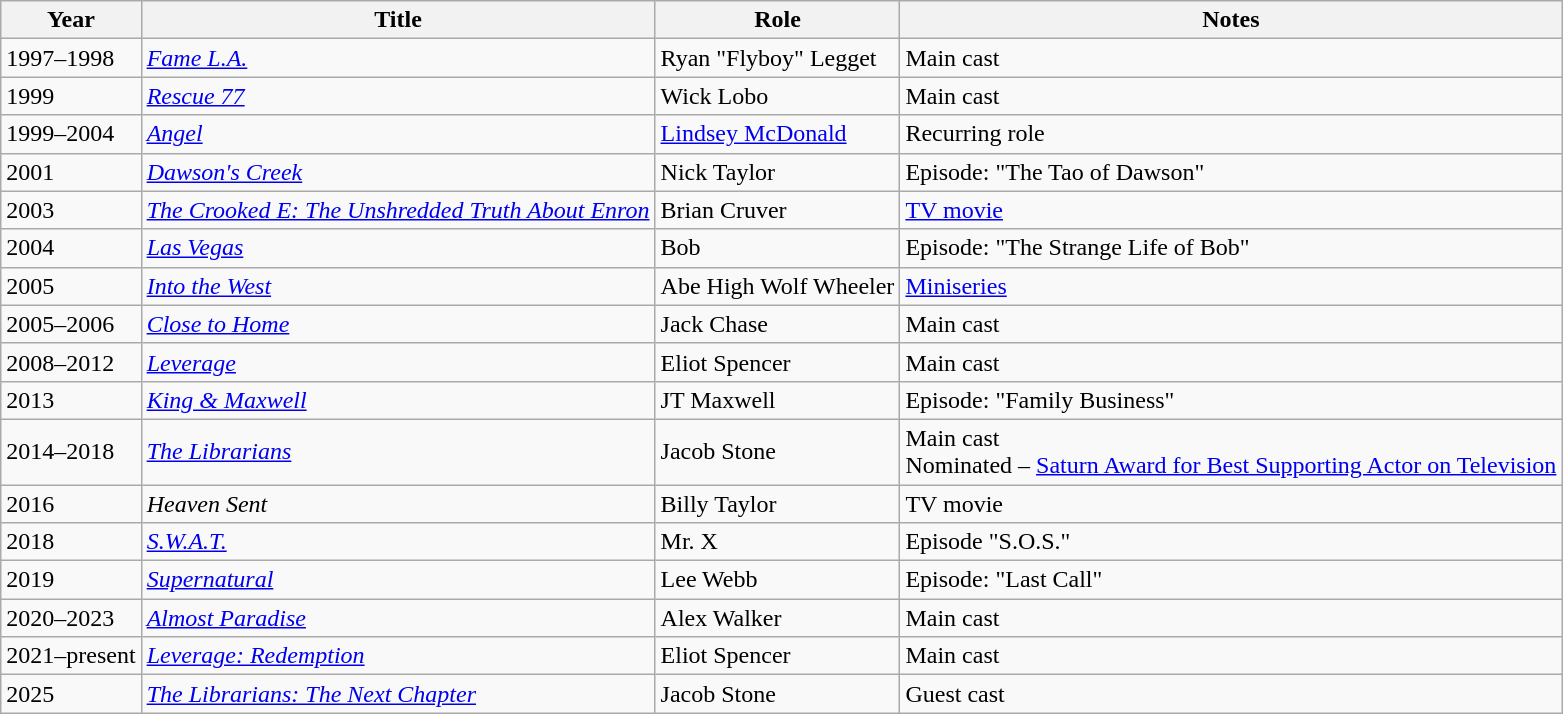<table class="wikitable">
<tr>
<th>Year</th>
<th>Title</th>
<th>Role</th>
<th>Notes</th>
</tr>
<tr>
<td>1997–1998</td>
<td><em><a href='#'>Fame L.A.</a></em></td>
<td>Ryan "Flyboy" Legget</td>
<td>Main cast</td>
</tr>
<tr>
<td>1999</td>
<td><em><a href='#'>Rescue 77</a></em></td>
<td>Wick Lobo</td>
<td>Main cast</td>
</tr>
<tr>
<td>1999–2004</td>
<td><em><a href='#'>Angel</a></em></td>
<td><a href='#'>Lindsey McDonald</a></td>
<td>Recurring role</td>
</tr>
<tr>
<td>2001</td>
<td><em><a href='#'>Dawson's Creek</a></em></td>
<td>Nick Taylor</td>
<td>Episode: "The Tao of Dawson"</td>
</tr>
<tr>
<td>2003</td>
<td><em><a href='#'>The Crooked E: The Unshredded Truth About Enron</a></em></td>
<td>Brian Cruver</td>
<td><a href='#'>TV movie</a></td>
</tr>
<tr>
<td>2004</td>
<td><em><a href='#'>Las Vegas</a></em></td>
<td>Bob</td>
<td>Episode: "The Strange Life of Bob"</td>
</tr>
<tr>
<td>2005</td>
<td><em><a href='#'>Into the West</a></em></td>
<td>Abe High Wolf Wheeler</td>
<td><a href='#'>Miniseries</a></td>
</tr>
<tr>
<td>2005–2006</td>
<td><em><a href='#'>Close to Home</a></em></td>
<td>Jack Chase</td>
<td>Main cast</td>
</tr>
<tr>
<td>2008–2012</td>
<td><em><a href='#'>Leverage</a></em></td>
<td>Eliot Spencer</td>
<td>Main cast</td>
</tr>
<tr>
<td>2013</td>
<td><em><a href='#'>King & Maxwell</a></em></td>
<td>JT Maxwell</td>
<td>Episode: "Family Business"</td>
</tr>
<tr>
<td>2014–2018</td>
<td><em><a href='#'>The Librarians</a></em></td>
<td>Jacob Stone</td>
<td>Main cast<br>Nominated – <a href='#'>Saturn Award for Best Supporting Actor on Television</a></td>
</tr>
<tr>
<td>2016</td>
<td><em>Heaven Sent</em></td>
<td>Billy Taylor</td>
<td>TV movie</td>
</tr>
<tr>
<td>2018</td>
<td><em><a href='#'>S.W.A.T.</a></em></td>
<td>Mr. X</td>
<td>Episode "S.O.S."</td>
</tr>
<tr>
<td>2019</td>
<td><a href='#'><em>Supernatural</em></a></td>
<td>Lee Webb</td>
<td>Episode: "Last Call"</td>
</tr>
<tr>
<td>2020–2023</td>
<td><a href='#'><em>Almost Paradise</em></a></td>
<td>Alex Walker</td>
<td>Main cast</td>
</tr>
<tr>
<td>2021–present</td>
<td><em><a href='#'>Leverage: Redemption</a></em></td>
<td>Eliot Spencer</td>
<td>Main cast</td>
</tr>
<tr>
<td>2025</td>
<td><em><a href='#'>The Librarians: The Next Chapter</a></em></td>
<td>Jacob Stone</td>
<td>Guest cast</td>
</tr>
</table>
